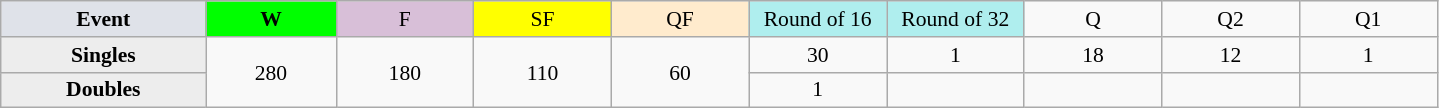<table class=wikitable style=font-size:90%;text-align:center>
<tr>
<td style="width:130px; background:#dfe2e9;"><strong>Event</strong></td>
<td style="width:80px; background:lime;"><strong>W</strong></td>
<td style="width:85px; background:thistle;">F</td>
<td style="width:85px; background:#ff0;">SF</td>
<td style="width:85px; background:#ffebcd;">QF</td>
<td style="width:85px; background:#afeeee;">Round of 16</td>
<td style="width:85px; background:#afeeee;">Round of 32</td>
<td width=85>Q</td>
<td width=85>Q2</td>
<td width=85>Q1</td>
</tr>
<tr>
<th style="background:#ededed;">Singles</th>
<td rowspan=2>280</td>
<td rowspan=2>180</td>
<td rowspan=2>110</td>
<td rowspan=2>60</td>
<td>30</td>
<td>1</td>
<td>18</td>
<td>12</td>
<td>1</td>
</tr>
<tr>
<th style="background:#ededed;">Doubles</th>
<td>1</td>
<td></td>
<td></td>
<td></td>
<td></td>
</tr>
</table>
